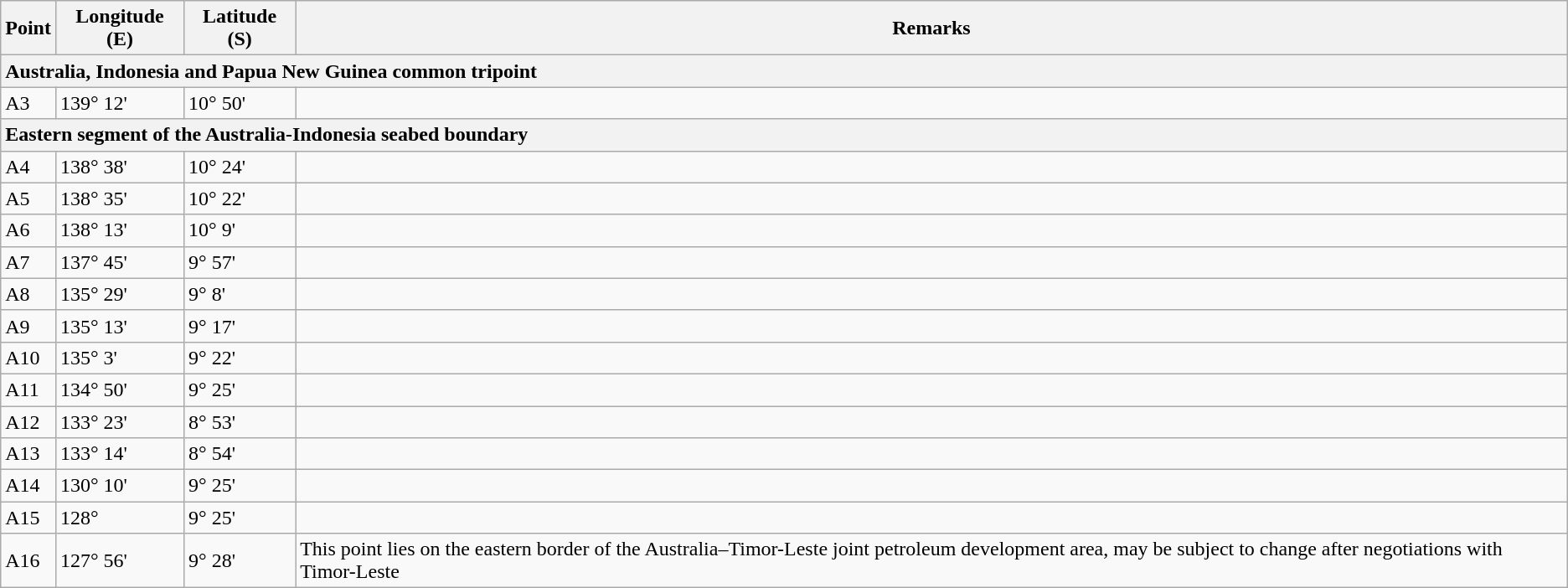<table class="wikitable">
<tr>
<th>Point</th>
<th>Longitude (E)</th>
<th>Latitude (S)</th>
<th>Remarks</th>
</tr>
<tr>
<th colspan="5" style="text-align:left">Australia, Indonesia and Papua New Guinea common tripoint</th>
</tr>
<tr>
<td>A3</td>
<td>139° 12'</td>
<td>10° 50'</td>
<td></td>
</tr>
<tr>
<th colspan="5" style="text-align:left">Eastern segment of the Australia-Indonesia seabed boundary</th>
</tr>
<tr>
<td>A4</td>
<td>138° 38'</td>
<td>10° 24'</td>
<td></td>
</tr>
<tr>
<td>A5</td>
<td>138° 35'</td>
<td>10° 22'</td>
<td></td>
</tr>
<tr>
<td>A6</td>
<td>138° 13'</td>
<td>10° 9'</td>
<td></td>
</tr>
<tr>
<td>A7</td>
<td>137° 45'</td>
<td>9° 57'</td>
<td></td>
</tr>
<tr>
<td>A8</td>
<td>135° 29'</td>
<td>9° 8'</td>
<td></td>
</tr>
<tr>
<td>A9</td>
<td>135° 13'</td>
<td>9° 17'</td>
<td></td>
</tr>
<tr>
<td>A10</td>
<td>135° 3'</td>
<td>9° 22'</td>
<td></td>
</tr>
<tr>
<td>A11</td>
<td>134° 50'</td>
<td>9° 25'</td>
<td></td>
</tr>
<tr>
<td>A12</td>
<td>133° 23'</td>
<td>8° 53'</td>
<td></td>
</tr>
<tr>
<td>A13</td>
<td>133° 14'</td>
<td>8° 54'</td>
<td></td>
</tr>
<tr>
<td>A14</td>
<td>130° 10'</td>
<td>9° 25'</td>
<td></td>
</tr>
<tr>
<td>A15</td>
<td>128°</td>
<td>9° 25'</td>
<td></td>
</tr>
<tr>
<td>A16</td>
<td>127° 56'</td>
<td>9° 28'</td>
<td>This point lies on the eastern border of the Australia–Timor-Leste joint petroleum development area, may be subject to change after negotiations with Timor-Leste</td>
</tr>
</table>
